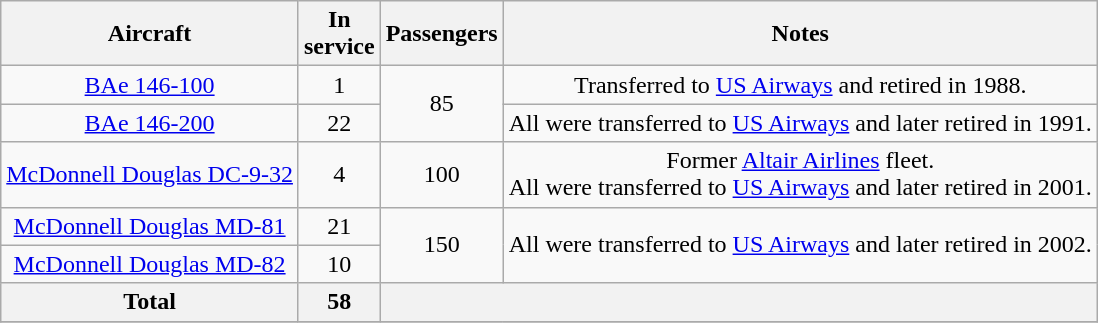<table class="wikitable" style="text-align:center">
<tr>
<th>Aircraft</th>
<th>In<br>service</th>
<th>Passengers</th>
<th>Notes</th>
</tr>
<tr>
<td><a href='#'>BAe 146-100</a></td>
<td>1</td>
<td rowspan=2>85</td>
<td>Transferred to <a href='#'>US Airways</a> and retired in 1988.</td>
</tr>
<tr>
<td><a href='#'>BAe 146-200</a></td>
<td>22</td>
<td>All were transferred to <a href='#'>US Airways</a> and later retired in 1991.</td>
</tr>
<tr>
<td><a href='#'>McDonnell Douglas DC-9-32</a></td>
<td>4</td>
<td>100</td>
<td>Former <a href='#'>Altair Airlines</a> fleet.<br>All were transferred to <a href='#'>US Airways</a> and later retired in 2001.</td>
</tr>
<tr>
<td><a href='#'>McDonnell Douglas MD-81</a></td>
<td>21</td>
<td rowspan=2>150</td>
<td rowspan=2>All were transferred to <a href='#'>US Airways</a> and later retired in 2002.</td>
</tr>
<tr>
<td><a href='#'>McDonnell Douglas MD-82</a></td>
<td>10</td>
</tr>
<tr>
<th>Total</th>
<th>58</th>
<th colspan=3></th>
</tr>
<tr>
</tr>
</table>
